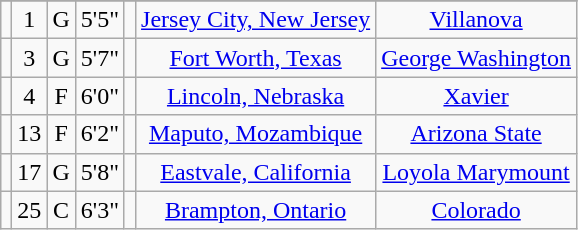<table class="wikitable sortable" style="text-align: center">
<tr align=center>
</tr>
<tr>
<td></td>
<td>1</td>
<td>G</td>
<td>5'5"</td>
<td></td>
<td><a href='#'>Jersey City, New Jersey</a></td>
<td><a href='#'>Villanova</a></td>
</tr>
<tr>
<td></td>
<td>3</td>
<td>G</td>
<td>5'7"</td>
<td></td>
<td><a href='#'>Fort Worth, Texas</a></td>
<td><a href='#'>George Washington</a></td>
</tr>
<tr>
<td></td>
<td>4</td>
<td>F</td>
<td>6'0"</td>
<td></td>
<td><a href='#'>Lincoln, Nebraska</a></td>
<td><a href='#'>Xavier</a></td>
</tr>
<tr>
<td></td>
<td>13</td>
<td>F</td>
<td>6'2"</td>
<td></td>
<td><a href='#'>Maputo, Mozambique</a></td>
<td><a href='#'>Arizona State</a></td>
</tr>
<tr>
<td></td>
<td>17</td>
<td>G</td>
<td>5'8"</td>
<td></td>
<td><a href='#'>Eastvale, California</a></td>
<td><a href='#'>Loyola Marymount</a></td>
</tr>
<tr>
<td></td>
<td>25</td>
<td>C</td>
<td>6'3"</td>
<td></td>
<td><a href='#'>Brampton, Ontario</a></td>
<td><a href='#'>Colorado</a></td>
</tr>
</table>
